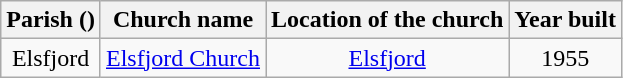<table class="wikitable" style="text-align:center">
<tr>
<th>Parish ()</th>
<th>Church name</th>
<th>Location of the church</th>
<th>Year built</th>
</tr>
<tr>
<td rowspan="1">Elsfjord</td>
<td><a href='#'>Elsfjord Church</a></td>
<td><a href='#'>Elsfjord</a></td>
<td>1955</td>
</tr>
</table>
